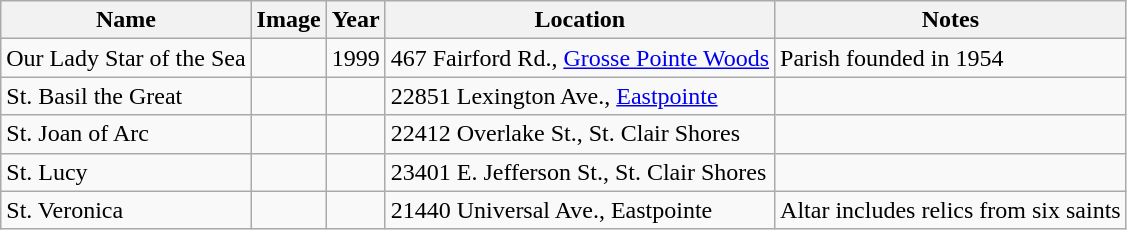<table class="wikitable sortable">
<tr>
<th>Name</th>
<th class="unsortable">Image</th>
<th>Year</th>
<th class="unsortable">Location</th>
<th class="unsortable">Notes</th>
</tr>
<tr>
<td>Our Lady Star of the Sea</td>
<td></td>
<td>1999</td>
<td>467 Fairford Rd., <a href='#'>Grosse Pointe Woods</a></td>
<td>Parish founded in 1954</td>
</tr>
<tr>
<td>St. Basil the Great</td>
<td></td>
<td></td>
<td>22851 Lexington Ave., <a href='#'>Eastpointe</a></td>
<td></td>
</tr>
<tr>
<td>St. Joan of Arc</td>
<td></td>
<td></td>
<td>22412 Overlake St., St. Clair Shores</td>
<td></td>
</tr>
<tr>
<td>St. Lucy</td>
<td></td>
<td></td>
<td>23401 E. Jefferson St., St. Clair Shores</td>
<td></td>
</tr>
<tr>
<td>St. Veronica</td>
<td></td>
<td></td>
<td>21440 Universal Ave., Eastpointe</td>
<td>Altar includes relics from six saints</td>
</tr>
</table>
